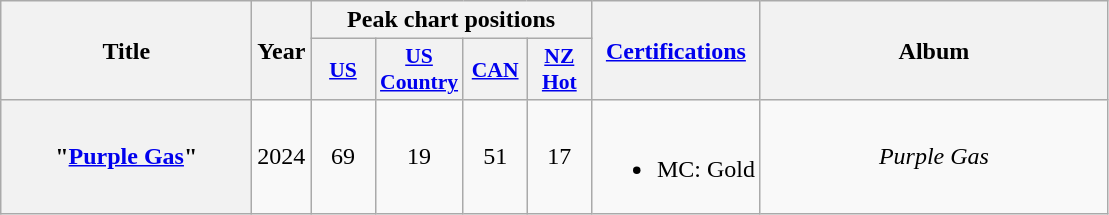<table class="wikitable plainrowheaders" style="text-align:center;">
<tr>
<th scope="col" rowspan="2" style="width:10em;">Title</th>
<th scope="col" rowspan="2">Year</th>
<th scope="col" colspan="4">Peak chart positions</th>
<th scope="col" rowspan="2"><a href='#'>Certifications</a></th>
<th scope="col" rowspan="2" style="width:14em;">Album</th>
</tr>
<tr>
<th scope="col" style="width:2.5em;font-size:90%;"><a href='#'>US</a><br></th>
<th scope="col" style="width:2.5em;font-size:90%;"><a href='#'>US Country</a><br></th>
<th scope="col" style="width:2.5em;font-size:90%;"><a href='#'>CAN</a><br></th>
<th scope="col" style="width:2.5em;font-size:90%;"><a href='#'>NZ Hot</a><br></th>
</tr>
<tr>
<th scope="row">"<a href='#'>Purple Gas</a>"<br></th>
<td>2024</td>
<td>69</td>
<td>19</td>
<td>51</td>
<td>17</td>
<td><br><ul><li>MC: Gold</li></ul></td>
<td><em>Purple Gas</em></td>
</tr>
</table>
